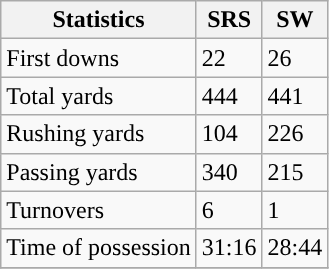<table class="wikitable" style="float: left;">
<tr>
<th>Statistics</th>
<th>SRS</th>
<th>SW</th>
</tr>
<tr>
<td>First downs</td>
<td>22</td>
<td>26</td>
</tr>
<tr>
<td>Total yards</td>
<td>444</td>
<td>441</td>
</tr>
<tr>
<td>Rushing yards</td>
<td>104</td>
<td>226</td>
</tr>
<tr>
<td>Passing yards</td>
<td>340</td>
<td>215</td>
</tr>
<tr>
<td>Turnovers</td>
<td>6</td>
<td>1</td>
</tr>
<tr>
<td>Time of possession</td>
<td>31:16</td>
<td>28:44</td>
</tr>
<tr>
</tr>
</table>
